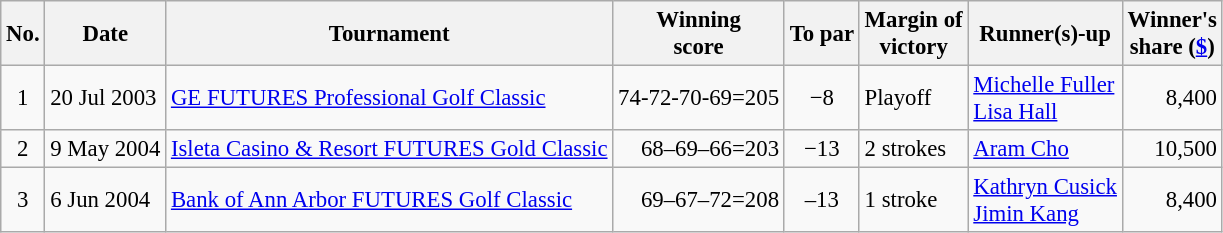<table class="wikitable" style="font-size:95%;">
<tr>
<th>No.</th>
<th>Date</th>
<th>Tournament</th>
<th>Winning<br>score</th>
<th>To par</th>
<th>Margin of<br>victory</th>
<th>Runner(s)-up</th>
<th>Winner's<br>share (<a href='#'>$</a>)</th>
</tr>
<tr>
<td align=center>1</td>
<td>20 Jul 2003</td>
<td><a href='#'>GE FUTURES Professional Golf Classic</a></td>
<td align=right>74-72-70-69=205</td>
<td align=center>−8</td>
<td>Playoff</td>
<td> <a href='#'>Michelle Fuller</a><br> <a href='#'>Lisa Hall</a></td>
<td align=right>8,400</td>
</tr>
<tr>
<td align=center>2</td>
<td>9 May 2004</td>
<td><a href='#'>Isleta Casino & Resort FUTURES Gold Classic</a></td>
<td align=right>68–69–66=203</td>
<td align=center>−13</td>
<td>2 strokes</td>
<td> <a href='#'>Aram Cho</a></td>
<td align=right>10,500</td>
</tr>
<tr>
<td align=center>3</td>
<td>6 Jun 2004</td>
<td><a href='#'>Bank of Ann Arbor FUTURES Golf Classic</a></td>
<td align=right>69–67–72=208</td>
<td align=center>–13</td>
<td>1 stroke</td>
<td> <a href='#'>Kathryn Cusick</a><br> <a href='#'>Jimin Kang</a></td>
<td align=right>8,400</td>
</tr>
</table>
